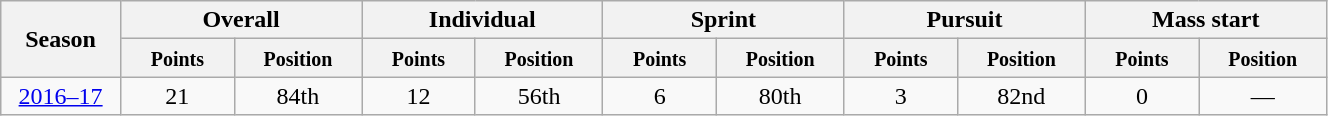<table class="wikitable" style="text-align:center;" width="70%">
<tr class="hintergrundfarbe5">
<th rowspan="2" style="width:4%;">Season</th>
<th colspan="2">Overall</th>
<th colspan="2">Individual</th>
<th colspan="2">Sprint</th>
<th colspan="2">Pursuit</th>
<th colspan="2">Mass start</th>
</tr>
<tr class="hintergrundfarbe5">
<th style="width:5%;"><small>Points</small></th>
<th style="width:5%;"><small>Position</small></th>
<th style="width:5%;"><small>Points</small></th>
<th style="width:5%;"><small>Position</small></th>
<th style="width:5%;"><small>Points</small></th>
<th style="width:5%;"><small>Position</small></th>
<th style="width:5%;"><small>Points</small></th>
<th style="width:5%;"><small>Position</small></th>
<th style="width:5%;"><small>Points</small></th>
<th style="width:5%;"><small>Position</small></th>
</tr>
<tr>
<td><a href='#'>2016–17</a></td>
<td>21</td>
<td>84th</td>
<td>12</td>
<td>56th</td>
<td>6</td>
<td>80th</td>
<td>3</td>
<td>82nd</td>
<td>0</td>
<td>—</td>
</tr>
</table>
